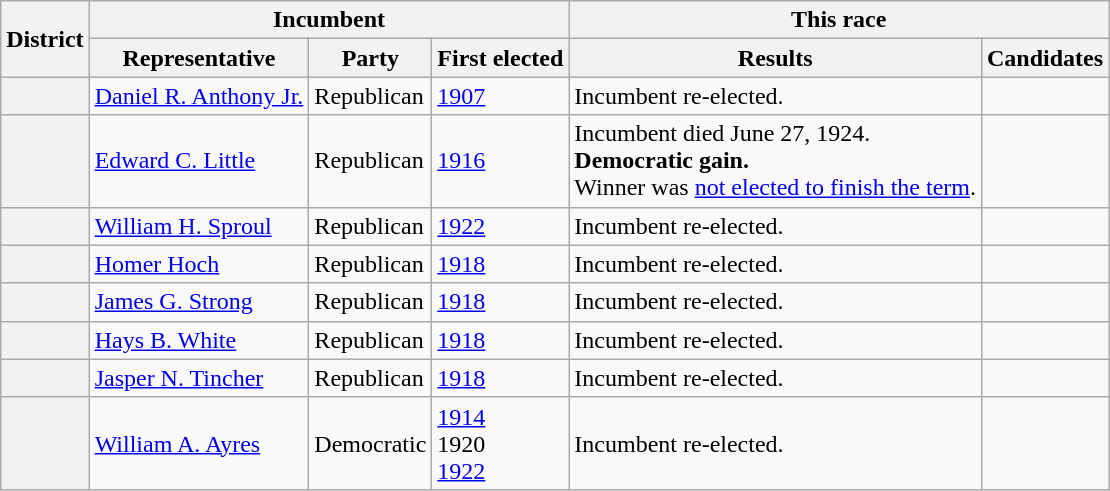<table class=wikitable>
<tr>
<th rowspan=2>District</th>
<th colspan=3>Incumbent</th>
<th colspan=2>This race</th>
</tr>
<tr>
<th>Representative</th>
<th>Party</th>
<th>First elected</th>
<th>Results</th>
<th>Candidates</th>
</tr>
<tr>
<th></th>
<td><a href='#'>Daniel R. Anthony Jr.</a></td>
<td>Republican</td>
<td><a href='#'>1907 </a></td>
<td>Incumbent re-elected.</td>
<td nowrap></td>
</tr>
<tr>
<th></th>
<td><a href='#'>Edward C. Little</a></td>
<td>Republican</td>
<td><a href='#'>1916</a></td>
<td>Incumbent died June 27, 1924.<br><strong>Democratic gain.</strong><br>Winner was <a href='#'>not elected to finish the term</a>.</td>
<td nowrap></td>
</tr>
<tr>
<th></th>
<td><a href='#'>William H. Sproul</a></td>
<td>Republican</td>
<td><a href='#'>1922</a></td>
<td>Incumbent re-elected.</td>
<td nowrap></td>
</tr>
<tr>
<th></th>
<td><a href='#'>Homer Hoch</a></td>
<td>Republican</td>
<td><a href='#'>1918</a></td>
<td>Incumbent re-elected.</td>
<td nowrap></td>
</tr>
<tr>
<th></th>
<td><a href='#'>James G. Strong</a></td>
<td>Republican</td>
<td><a href='#'>1918</a></td>
<td>Incumbent re-elected.</td>
<td nowrap></td>
</tr>
<tr>
<th></th>
<td><a href='#'>Hays B. White</a></td>
<td>Republican</td>
<td><a href='#'>1918</a></td>
<td>Incumbent re-elected.</td>
<td nowrap></td>
</tr>
<tr>
<th></th>
<td><a href='#'>Jasper N. Tincher</a></td>
<td>Republican</td>
<td><a href='#'>1918</a></td>
<td>Incumbent re-elected.</td>
<td nowrap></td>
</tr>
<tr>
<th></th>
<td><a href='#'>William A. Ayres</a></td>
<td>Democratic</td>
<td><a href='#'>1914</a><br>1920 <br><a href='#'>1922</a></td>
<td>Incumbent re-elected.</td>
<td nowrap></td>
</tr>
</table>
